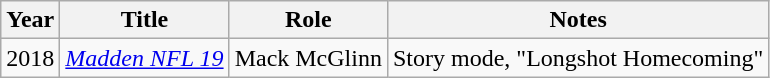<table class="wikitable sortable">
<tr>
<th>Year</th>
<th>Title</th>
<th>Role</th>
<th class="unsortable">Notes</th>
</tr>
<tr>
<td>2018</td>
<td><em><a href='#'>Madden NFL 19</a></em></td>
<td>Mack McGlinn</td>
<td>Story mode, "Longshot Homecoming"</td>
</tr>
</table>
